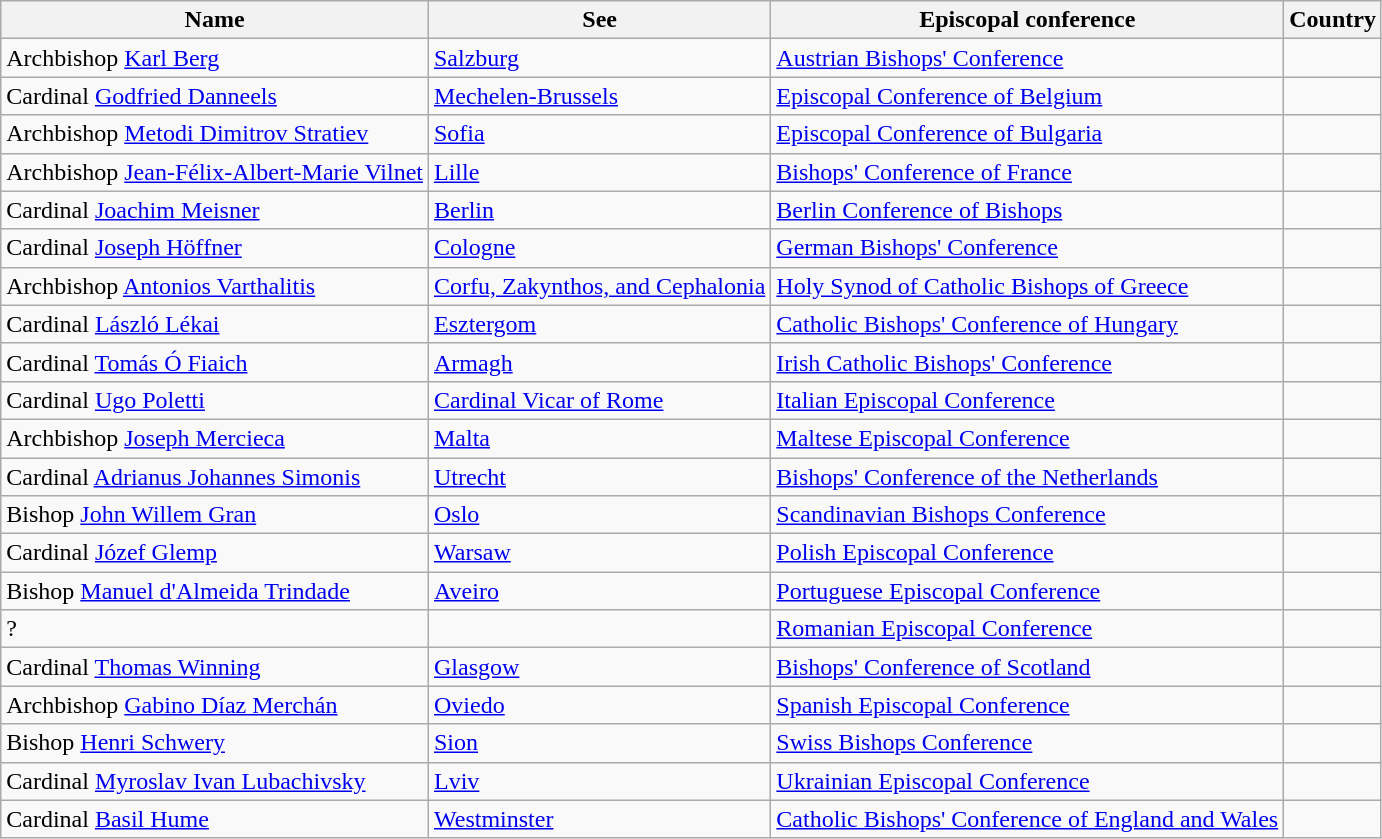<table class="wikitable">
<tr>
<th>Name</th>
<th>See</th>
<th>Episcopal conference</th>
<th>Country</th>
</tr>
<tr>
<td>Archbishop <a href='#'>Karl Berg</a></td>
<td><a href='#'>Salzburg</a></td>
<td><a href='#'>Austrian Bishops' Conference</a></td>
<td></td>
</tr>
<tr>
<td>Cardinal <a href='#'>Godfried Danneels</a></td>
<td><a href='#'>Mechelen-Brussels</a></td>
<td><a href='#'>Episcopal Conference of Belgium</a></td>
<td></td>
</tr>
<tr>
<td>Archbishop <a href='#'>Metodi Dimitrov Stratiev</a></td>
<td><a href='#'>Sofia</a></td>
<td><a href='#'>Episcopal Conference of Bulgaria</a></td>
<td></td>
</tr>
<tr>
<td>Archbishop <a href='#'>Jean-Félix-Albert-Marie Vilnet</a></td>
<td><a href='#'>Lille</a></td>
<td><a href='#'>Bishops' Conference of France</a></td>
<td></td>
</tr>
<tr>
<td>Cardinal <a href='#'>Joachim Meisner</a></td>
<td><a href='#'>Berlin</a></td>
<td><a href='#'>Berlin Conference of Bishops</a></td>
<td></td>
</tr>
<tr>
<td>Cardinal <a href='#'>Joseph Höffner</a></td>
<td><a href='#'>Cologne</a></td>
<td><a href='#'>German Bishops' Conference</a></td>
<td></td>
</tr>
<tr>
<td>Archbishop <a href='#'>Antonios Varthalitis</a></td>
<td><a href='#'>Corfu, Zakynthos, and Cephalonia</a></td>
<td><a href='#'>Holy Synod of Catholic Bishops of Greece</a></td>
<td></td>
</tr>
<tr>
<td>Cardinal <a href='#'>László Lékai</a></td>
<td><a href='#'>Esztergom</a></td>
<td><a href='#'>Catholic Bishops' Conference of Hungary</a></td>
<td></td>
</tr>
<tr>
<td>Cardinal <a href='#'>Tomás Ó Fiaich</a></td>
<td><a href='#'>Armagh</a></td>
<td><a href='#'>Irish Catholic Bishops' Conference</a></td>
<td></td>
</tr>
<tr>
<td>Cardinal <a href='#'>Ugo Poletti</a></td>
<td><a href='#'>Cardinal Vicar of Rome</a></td>
<td><a href='#'>Italian Episcopal Conference</a></td>
<td></td>
</tr>
<tr>
<td>Archbishop <a href='#'>Joseph Mercieca</a></td>
<td><a href='#'>Malta</a></td>
<td><a href='#'>Maltese Episcopal Conference</a></td>
<td></td>
</tr>
<tr>
<td>Cardinal <a href='#'>Adrianus Johannes Simonis</a></td>
<td><a href='#'>Utrecht</a></td>
<td><a href='#'>Bishops' Conference of the Netherlands</a></td>
<td></td>
</tr>
<tr>
<td>Bishop <a href='#'>John Willem Gran</a></td>
<td><a href='#'>Oslo</a></td>
<td><a href='#'>Scandinavian Bishops Conference</a></td>
<td></td>
</tr>
<tr>
<td>Cardinal <a href='#'>Józef Glemp</a></td>
<td><a href='#'>Warsaw</a></td>
<td><a href='#'>Polish Episcopal Conference</a></td>
<td></td>
</tr>
<tr>
<td>Bishop <a href='#'>Manuel d'Almeida Trindade</a></td>
<td><a href='#'>Aveiro</a></td>
<td><a href='#'>Portuguese Episcopal Conference</a></td>
<td></td>
</tr>
<tr>
<td>?</td>
<td></td>
<td><a href='#'>Romanian Episcopal Conference</a></td>
<td></td>
</tr>
<tr>
<td>Cardinal <a href='#'>Thomas Winning</a></td>
<td><a href='#'>Glasgow</a></td>
<td><a href='#'>Bishops' Conference of Scotland</a></td>
<td></td>
</tr>
<tr>
<td>Archbishop <a href='#'>Gabino Díaz Merchán</a></td>
<td><a href='#'>Oviedo</a></td>
<td><a href='#'>Spanish Episcopal Conference</a></td>
<td></td>
</tr>
<tr>
<td>Bishop <a href='#'>Henri Schwery</a></td>
<td><a href='#'>Sion</a></td>
<td><a href='#'>Swiss Bishops Conference</a></td>
<td></td>
</tr>
<tr>
<td>Cardinal <a href='#'>Myroslav Ivan Lubachivsky</a></td>
<td><a href='#'>Lviv</a></td>
<td><a href='#'>Ukrainian Episcopal Conference</a></td>
<td></td>
</tr>
<tr>
<td>Cardinal <a href='#'>Basil Hume</a></td>
<td><a href='#'>Westminster</a></td>
<td><a href='#'>Catholic Bishops' Conference of England and Wales</a></td>
<td></td>
</tr>
</table>
